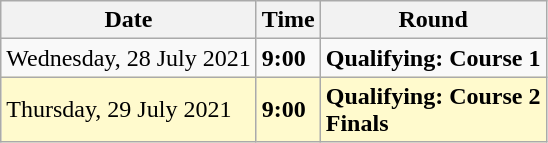<table class="wikitable">
<tr>
<th>Date</th>
<th>Time</th>
<th>Round</th>
</tr>
<tr>
<td>Wednesday, 28 July 2021</td>
<td><strong>9:00</strong></td>
<td><strong>Qualifying: Course 1</strong></td>
</tr>
<tr style=background:lemonchiffon>
<td>Thursday, 29 July 2021</td>
<td><strong>9:00</strong></td>
<td><strong>Qualifying: Course 2</strong><br><strong>Finals</strong></td>
</tr>
</table>
